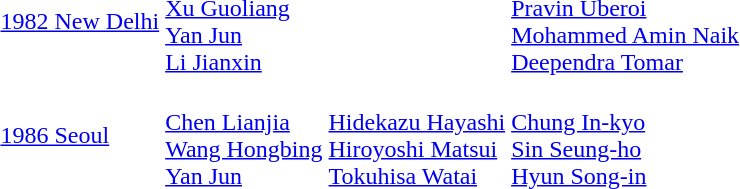<table>
<tr>
<td><a href='#'>1982 New Delhi</a></td>
<td><br><a href='#'>Xu Guoliang</a><br><a href='#'>Yan Jun</a><br><a href='#'>Li Jianxin</a></td>
<td valign=top></td>
<td><br><a href='#'>Pravin Uberoi</a><br><a href='#'>Mohammed Amin Naik</a><br><a href='#'>Deependra Tomar</a></td>
</tr>
<tr>
<td><a href='#'>1986 Seoul</a></td>
<td><br><a href='#'>Chen Lianjia</a><br><a href='#'>Wang Hongbing</a><br><a href='#'>Yan Jun</a></td>
<td><br><a href='#'>Hidekazu Hayashi</a><br><a href='#'>Hiroyoshi Matsui</a><br><a href='#'>Tokuhisa Watai</a></td>
<td><br><a href='#'>Chung In-kyo</a><br><a href='#'>Sin Seung-ho</a><br><a href='#'>Hyun Song-in</a></td>
</tr>
</table>
